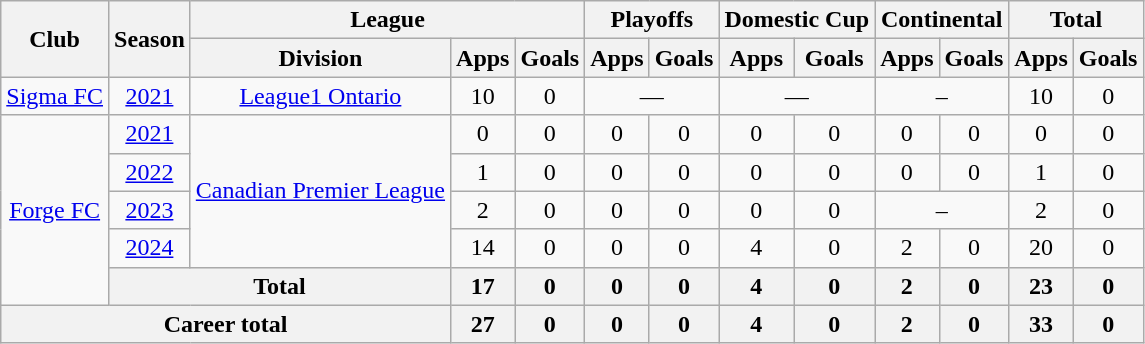<table class="wikitable" style="text-align: center">
<tr>
<th rowspan="2">Club</th>
<th rowspan="2">Season</th>
<th colspan="3">League</th>
<th colspan="2">Playoffs</th>
<th colspan="2">Domestic Cup</th>
<th colspan="2">Continental</th>
<th colspan="2">Total</th>
</tr>
<tr>
<th>Division</th>
<th>Apps</th>
<th>Goals</th>
<th>Apps</th>
<th>Goals</th>
<th>Apps</th>
<th>Goals</th>
<th>Apps</th>
<th>Goals</th>
<th>Apps</th>
<th>Goals</th>
</tr>
<tr>
<td><a href='#'>Sigma FC</a></td>
<td><a href='#'>2021</a></td>
<td><a href='#'>League1 Ontario</a></td>
<td>10</td>
<td>0</td>
<td colspan=2>—</td>
<td colspan=2>—</td>
<td colspan="2">–</td>
<td>10</td>
<td>0</td>
</tr>
<tr>
<td rowspan=5><a href='#'>Forge FC</a></td>
<td><a href='#'>2021</a></td>
<td rowspan=4><a href='#'>Canadian Premier League</a></td>
<td>0</td>
<td>0</td>
<td>0</td>
<td>0</td>
<td>0</td>
<td>0</td>
<td>0</td>
<td>0</td>
<td>0</td>
<td>0</td>
</tr>
<tr>
<td><a href='#'>2022</a></td>
<td>1</td>
<td>0</td>
<td>0</td>
<td>0</td>
<td>0</td>
<td>0</td>
<td>0</td>
<td>0</td>
<td>1</td>
<td>0</td>
</tr>
<tr>
<td><a href='#'>2023</a></td>
<td>2</td>
<td>0</td>
<td>0</td>
<td>0</td>
<td>0</td>
<td>0</td>
<td colspan="2">–</td>
<td>2</td>
<td>0</td>
</tr>
<tr>
<td><a href='#'>2024</a></td>
<td>14</td>
<td>0</td>
<td>0</td>
<td>0</td>
<td>4</td>
<td>0</td>
<td>2</td>
<td>0</td>
<td>20</td>
<td>0</td>
</tr>
<tr>
<th colspan="2"><strong>Total</strong></th>
<th>17</th>
<th>0</th>
<th>0</th>
<th>0</th>
<th>4</th>
<th>0</th>
<th>2</th>
<th>0</th>
<th>23</th>
<th>0</th>
</tr>
<tr>
<th colspan="3"><strong>Career total</strong></th>
<th>27</th>
<th>0</th>
<th>0</th>
<th>0</th>
<th>4</th>
<th>0</th>
<th>2</th>
<th>0</th>
<th>33</th>
<th>0</th>
</tr>
</table>
